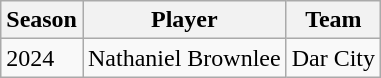<table class="wikitable">
<tr>
<th>Season</th>
<th>Player</th>
<th>Team</th>
</tr>
<tr>
<td>2024</td>
<td> Nathaniel Brownlee</td>
<td> Dar City</td>
</tr>
</table>
